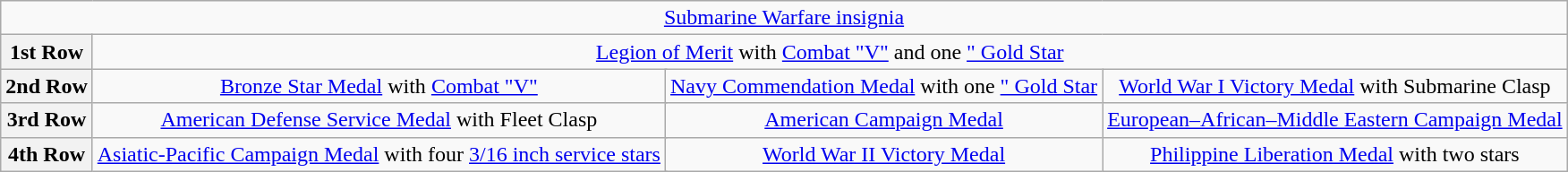<table class="wikitable" style="margin:1em auto; text-align:center;">
<tr>
<td colspan="17"><a href='#'>Submarine Warfare insignia</a></td>
</tr>
<tr>
<th>1st Row</th>
<td colspan="14"><a href='#'>Legion of Merit</a> with <a href='#'>Combat "V"</a> and one <a href='#'>" Gold Star</a></td>
</tr>
<tr>
<th>2nd Row</th>
<td colspan="4"><a href='#'>Bronze Star Medal</a> with <a href='#'>Combat "V"</a></td>
<td colspan="4"><a href='#'>Navy Commendation Medal</a> with one <a href='#'>" Gold Star</a></td>
<td colspan="4"><a href='#'>World War I Victory Medal</a> with Submarine Clasp</td>
</tr>
<tr>
<th>3rd Row</th>
<td colspan="4"><a href='#'>American Defense Service Medal</a> with Fleet Clasp</td>
<td colspan="4"><a href='#'>American Campaign Medal</a></td>
<td colspan="4"><a href='#'>European–African–Middle Eastern Campaign Medal</a></td>
</tr>
<tr>
<th>4th Row</th>
<td colspan="4"><a href='#'>Asiatic-Pacific Campaign Medal</a> with four <a href='#'>3/16 inch service stars</a></td>
<td colspan="4"><a href='#'>World War II Victory Medal</a></td>
<td colspan="4"><a href='#'>Philippine Liberation Medal</a> with two stars</td>
</tr>
</table>
